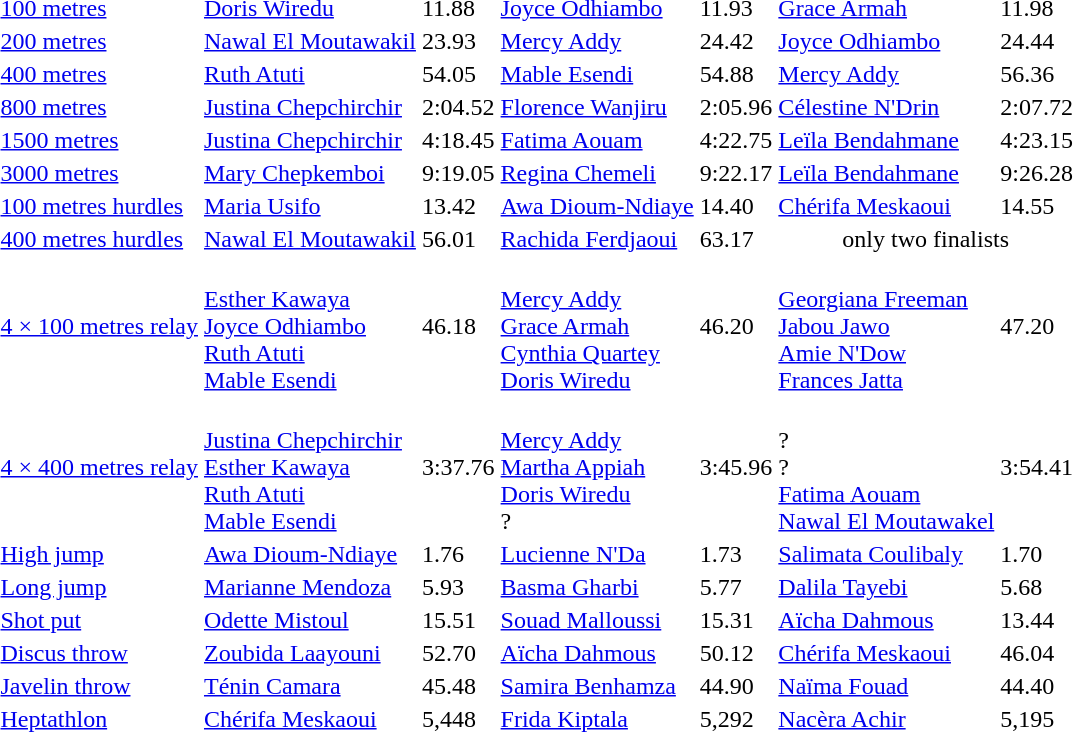<table>
<tr>
<td><a href='#'>100 metres</a></td>
<td><a href='#'>Doris Wiredu</a><br> </td>
<td>11.88</td>
<td><a href='#'>Joyce Odhiambo</a><br> </td>
<td>11.93</td>
<td><a href='#'>Grace Armah</a><br> </td>
<td>11.98</td>
</tr>
<tr>
<td><a href='#'>200 metres</a></td>
<td><a href='#'>Nawal El Moutawakil</a><br> </td>
<td>23.93</td>
<td><a href='#'>Mercy Addy</a><br> </td>
<td>24.42</td>
<td><a href='#'>Joyce Odhiambo</a><br> </td>
<td>24.44</td>
</tr>
<tr>
<td><a href='#'>400 metres</a></td>
<td><a href='#'>Ruth Atuti</a><br> </td>
<td>54.05</td>
<td><a href='#'>Mable Esendi</a><br> </td>
<td>54.88</td>
<td><a href='#'>Mercy Addy</a><br> </td>
<td>56.36</td>
</tr>
<tr>
<td><a href='#'>800 metres</a></td>
<td><a href='#'>Justina Chepchirchir</a><br> </td>
<td>2:04.52</td>
<td><a href='#'>Florence Wanjiru</a><br> </td>
<td>2:05.96</td>
<td><a href='#'>Célestine N'Drin</a><br> </td>
<td>2:07.72</td>
</tr>
<tr>
<td><a href='#'>1500 metres</a></td>
<td><a href='#'>Justina Chepchirchir</a><br> </td>
<td>4:18.45</td>
<td><a href='#'>Fatima Aouam</a><br> </td>
<td>4:22.75</td>
<td><a href='#'>Leïla Bendahmane</a><br> </td>
<td>4:23.15</td>
</tr>
<tr>
<td><a href='#'>3000 metres</a></td>
<td><a href='#'>Mary Chepkemboi</a><br> </td>
<td>9:19.05</td>
<td><a href='#'>Regina Chemeli</a><br> </td>
<td>9:22.17</td>
<td><a href='#'>Leïla Bendahmane</a><br> </td>
<td>9:26.28</td>
</tr>
<tr>
<td><a href='#'>100 metres hurdles</a></td>
<td><a href='#'>Maria Usifo</a><br> </td>
<td>13.42</td>
<td><a href='#'>Awa Dioum-Ndiaye</a><br> </td>
<td>14.40</td>
<td><a href='#'>Chérifa Meskaoui</a><br> </td>
<td>14.55</td>
</tr>
<tr>
<td><a href='#'>400 metres hurdles</a></td>
<td><a href='#'>Nawal El Moutawakil</a><br> </td>
<td>56.01</td>
<td><a href='#'>Rachida Ferdjaoui</a><br> </td>
<td>63.17</td>
<td colspan=2 align=center>only two finalists</td>
</tr>
<tr>
<td><a href='#'>4 × 100 metres relay</a></td>
<td><br><a href='#'>Esther Kawaya</a><br><a href='#'>Joyce Odhiambo</a><br><a href='#'>Ruth Atuti</a><br><a href='#'>Mable Esendi</a></td>
<td>46.18</td>
<td><br><a href='#'>Mercy Addy</a><br><a href='#'>Grace Armah</a><br><a href='#'>Cynthia Quartey</a><br><a href='#'>Doris Wiredu</a></td>
<td>46.20</td>
<td><br><a href='#'>Georgiana Freeman</a><br><a href='#'>Jabou Jawo</a><br><a href='#'>Amie N'Dow</a><br><a href='#'>Frances Jatta</a></td>
<td>47.20</td>
</tr>
<tr>
<td><a href='#'>4 × 400 metres relay</a></td>
<td><br><a href='#'>Justina Chepchirchir</a><br><a href='#'>Esther Kawaya</a><br><a href='#'>Ruth Atuti</a><br><a href='#'>Mable Esendi</a></td>
<td>3:37.76</td>
<td><br><a href='#'>Mercy Addy</a><br><a href='#'>Martha Appiah</a><br><a href='#'>Doris Wiredu</a><br>?</td>
<td>3:45.96</td>
<td><br>?<br>?<br><a href='#'>Fatima Aouam</a><br><a href='#'>Nawal El Moutawakel</a></td>
<td>3:54.41</td>
</tr>
<tr>
<td><a href='#'>High jump</a></td>
<td><a href='#'>Awa Dioum-Ndiaye</a><br> </td>
<td>1.76</td>
<td><a href='#'>Lucienne N'Da</a><br> </td>
<td>1.73</td>
<td><a href='#'>Salimata Coulibaly</a><br> </td>
<td>1.70</td>
</tr>
<tr>
<td><a href='#'>Long jump</a></td>
<td><a href='#'>Marianne Mendoza</a><br> </td>
<td>5.93</td>
<td><a href='#'>Basma Gharbi</a><br> </td>
<td>5.77</td>
<td><a href='#'>Dalila Tayebi</a><br> </td>
<td>5.68</td>
</tr>
<tr>
<td><a href='#'>Shot put</a></td>
<td><a href='#'>Odette Mistoul</a><br> </td>
<td>15.51</td>
<td><a href='#'>Souad Malloussi</a><br> </td>
<td>15.31</td>
<td><a href='#'>Aïcha Dahmous</a><br> </td>
<td>13.44</td>
</tr>
<tr>
<td><a href='#'>Discus throw</a></td>
<td><a href='#'>Zoubida Laayouni</a><br> </td>
<td>52.70</td>
<td><a href='#'>Aïcha Dahmous</a><br> </td>
<td>50.12</td>
<td><a href='#'>Chérifa Meskaoui</a><br> </td>
<td>46.04</td>
</tr>
<tr>
<td><a href='#'>Javelin throw</a></td>
<td><a href='#'>Ténin Camara</a><br> </td>
<td>45.48</td>
<td><a href='#'>Samira Benhamza</a><br> </td>
<td>44.90</td>
<td><a href='#'>Naïma Fouad</a><br> </td>
<td>44.40</td>
</tr>
<tr>
<td><a href='#'>Heptathlon</a></td>
<td><a href='#'>Chérifa Meskaoui</a><br> </td>
<td>5,448</td>
<td><a href='#'>Frida Kiptala</a><br> </td>
<td>5,292</td>
<td><a href='#'>Nacèra Achir</a><br> </td>
<td>5,195</td>
</tr>
</table>
